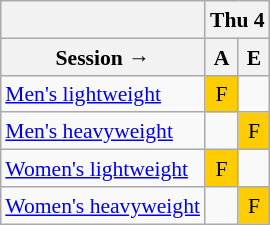<table class="wikitable" style="margin:0.5em auto; font-size:90%; line-height:1.25em; text-align:center;">
<tr>
<th></th>
<th colspan=2>Thu 4</th>
</tr>
<tr>
<th>Session →</th>
<th>A</th>
<th>E</th>
</tr>
<tr>
<td style="text-align:left;"><a href='#'>Men's lightweight</a></td>
<td style="background-color:#FFCC00;">F</td>
<td></td>
</tr>
<tr>
<td style="text-align:left;"><a href='#'>Men's heavyweight</a></td>
<td></td>
<td style="background-color:#FFCC00;">F</td>
</tr>
<tr>
<td style="text-align:left;"><a href='#'>Women's lightweight</a></td>
<td style="background-color:#FFCC00;">F</td>
<td></td>
</tr>
<tr>
<td style="text-align:left;"><a href='#'>Women's heavyweight</a></td>
<td></td>
<td style="background-color:#FFCC00;">F</td>
</tr>
</table>
